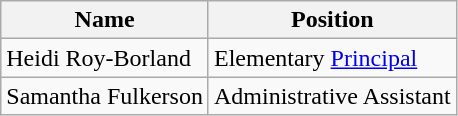<table class="wikitable">
<tr>
<th>Name</th>
<th>Position</th>
</tr>
<tr>
<td>Heidi Roy-Borland</td>
<td>Elementary <a href='#'>Principal</a></td>
</tr>
<tr>
<td>Samantha Fulkerson</td>
<td>Administrative Assistant</td>
</tr>
</table>
